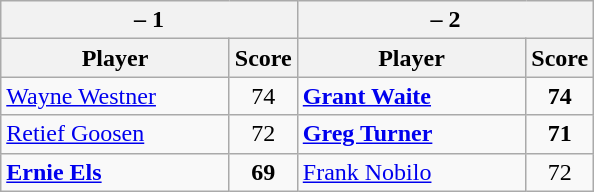<table class=wikitable>
<tr>
<th colspan=2> – 1</th>
<th colspan=2> – 2</th>
</tr>
<tr>
<th width=145>Player</th>
<th>Score</th>
<th width=145>Player</th>
<th>Score</th>
</tr>
<tr>
<td><a href='#'>Wayne Westner</a></td>
<td align=center>74</td>
<td><strong><a href='#'>Grant Waite</a></strong></td>
<td align=center><strong>74</strong></td>
</tr>
<tr>
<td><a href='#'>Retief Goosen</a></td>
<td align=center>72</td>
<td><strong><a href='#'>Greg Turner</a></strong></td>
<td align=center><strong>71</strong></td>
</tr>
<tr>
<td><strong><a href='#'>Ernie Els</a></strong></td>
<td align=center><strong>69</strong></td>
<td><a href='#'>Frank Nobilo</a></td>
<td align=center>72</td>
</tr>
</table>
